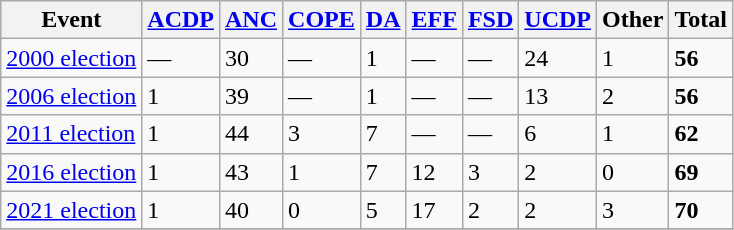<table class="wikitable">
<tr>
<th>Event</th>
<th><a href='#'>ACDP</a></th>
<th><a href='#'>ANC</a></th>
<th><a href='#'>COPE</a></th>
<th><a href='#'>DA</a></th>
<th><a href='#'>EFF</a></th>
<th><a href='#'>FSD</a></th>
<th><a href='#'>UCDP</a></th>
<th>Other</th>
<th>Total</th>
</tr>
<tr>
<td><a href='#'>2000 election</a></td>
<td>—</td>
<td>30</td>
<td>—</td>
<td>1</td>
<td>—</td>
<td>—</td>
<td>24</td>
<td>1</td>
<td><strong>56</strong></td>
</tr>
<tr>
<td><a href='#'>2006 election</a></td>
<td>1</td>
<td>39</td>
<td>—</td>
<td>1</td>
<td>—</td>
<td>—</td>
<td>13</td>
<td>2</td>
<td><strong>56</strong></td>
</tr>
<tr>
<td><a href='#'>2011 election</a></td>
<td>1</td>
<td>44</td>
<td>3</td>
<td>7</td>
<td>—</td>
<td>—</td>
<td>6</td>
<td>1</td>
<td><strong>62</strong></td>
</tr>
<tr>
<td><a href='#'>2016 election</a></td>
<td>1</td>
<td>43</td>
<td>1</td>
<td>7</td>
<td>12</td>
<td>3</td>
<td>2</td>
<td>0</td>
<td><strong>69</strong></td>
</tr>
<tr>
<td><a href='#'>2021 election</a></td>
<td>1</td>
<td>40</td>
<td>0</td>
<td>5</td>
<td>17</td>
<td>2</td>
<td>2</td>
<td>3</td>
<td><strong>70</strong></td>
</tr>
<tr>
</tr>
</table>
